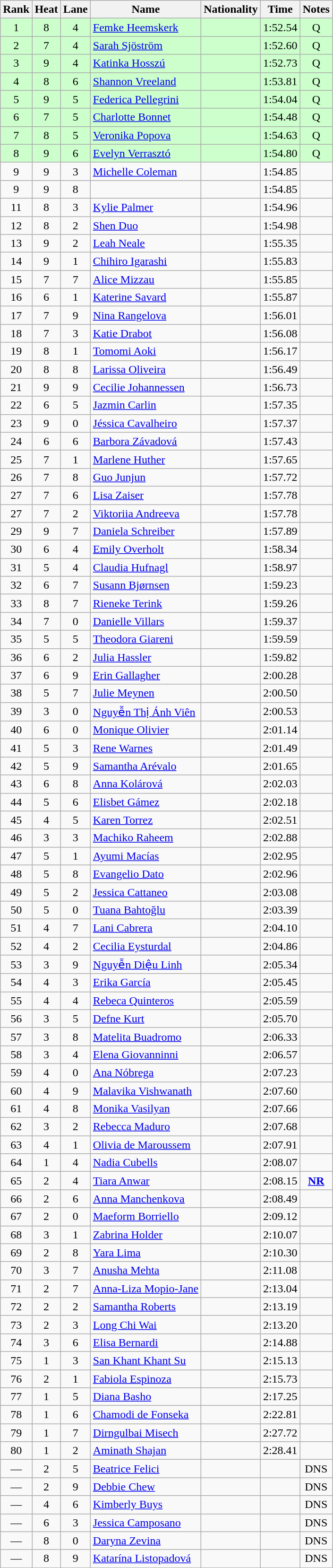<table class="wikitable sortable" style="text-align:center">
<tr>
<th>Rank</th>
<th>Heat</th>
<th>Lane</th>
<th>Name</th>
<th>Nationality</th>
<th>Time</th>
<th>Notes</th>
</tr>
<tr bgcolor=ccffcc>
<td>1</td>
<td>8</td>
<td>4</td>
<td align=left><a href='#'>Femke Heemskerk</a></td>
<td align=left></td>
<td>1:52.54</td>
<td>Q</td>
</tr>
<tr bgcolor=ccffcc>
<td>2</td>
<td>7</td>
<td>4</td>
<td align=left><a href='#'>Sarah Sjöström</a></td>
<td align=left></td>
<td>1:52.60</td>
<td>Q</td>
</tr>
<tr bgcolor=ccffcc>
<td>3</td>
<td>9</td>
<td>4</td>
<td align=left><a href='#'>Katinka Hosszú</a></td>
<td align=left></td>
<td>1:52.73</td>
<td>Q</td>
</tr>
<tr bgcolor=ccffcc>
<td>4</td>
<td>8</td>
<td>6</td>
<td align=left><a href='#'>Shannon Vreeland</a></td>
<td align=left></td>
<td>1:53.81</td>
<td>Q</td>
</tr>
<tr bgcolor=ccffcc>
<td>5</td>
<td>9</td>
<td>5</td>
<td align=left><a href='#'>Federica Pellegrini</a></td>
<td align=left></td>
<td>1:54.04</td>
<td>Q</td>
</tr>
<tr bgcolor=ccffcc>
<td>6</td>
<td>7</td>
<td>5</td>
<td align=left><a href='#'>Charlotte Bonnet</a></td>
<td align=left></td>
<td>1:54.48</td>
<td>Q</td>
</tr>
<tr bgcolor=ccffcc>
<td>7</td>
<td>8</td>
<td>5</td>
<td align=left><a href='#'>Veronika Popova</a></td>
<td align=left></td>
<td>1:54.63</td>
<td>Q</td>
</tr>
<tr bgcolor=ccffcc>
<td>8</td>
<td>9</td>
<td>6</td>
<td align=left><a href='#'>Evelyn Verrasztó</a></td>
<td align=left></td>
<td>1:54.80</td>
<td>Q</td>
</tr>
<tr>
<td>9</td>
<td>9</td>
<td>3</td>
<td align=left><a href='#'>Michelle Coleman</a></td>
<td align=left></td>
<td>1:54.85</td>
<td></td>
</tr>
<tr>
<td>9</td>
<td>9</td>
<td>8</td>
<td align=left></td>
<td align=left></td>
<td>1:54.85</td>
<td></td>
</tr>
<tr>
<td>11</td>
<td>8</td>
<td>3</td>
<td align=left><a href='#'>Kylie Palmer</a></td>
<td align=left></td>
<td>1:54.96</td>
<td></td>
</tr>
<tr>
<td>12</td>
<td>8</td>
<td>2</td>
<td align=left><a href='#'>Shen Duo</a></td>
<td align=left></td>
<td>1:54.98</td>
<td></td>
</tr>
<tr>
<td>13</td>
<td>9</td>
<td>2</td>
<td align=left><a href='#'>Leah Neale</a></td>
<td align=left></td>
<td>1:55.35</td>
<td></td>
</tr>
<tr>
<td>14</td>
<td>9</td>
<td>1</td>
<td align=left><a href='#'>Chihiro Igarashi</a></td>
<td align=left></td>
<td>1:55.83</td>
<td></td>
</tr>
<tr>
<td>15</td>
<td>7</td>
<td>7</td>
<td align=left><a href='#'>Alice Mizzau</a></td>
<td align=left></td>
<td>1:55.85</td>
<td></td>
</tr>
<tr>
<td>16</td>
<td>6</td>
<td>1</td>
<td align=left><a href='#'>Katerine Savard</a></td>
<td align=left></td>
<td>1:55.87</td>
<td></td>
</tr>
<tr>
<td>17</td>
<td>7</td>
<td>9</td>
<td align=left><a href='#'>Nina Rangelova</a></td>
<td align=left></td>
<td>1:56.01</td>
<td></td>
</tr>
<tr>
<td>18</td>
<td>7</td>
<td>3</td>
<td align=left><a href='#'>Katie Drabot</a></td>
<td align=left></td>
<td>1:56.08</td>
<td></td>
</tr>
<tr>
<td>19</td>
<td>8</td>
<td>1</td>
<td align=left><a href='#'>Tomomi Aoki</a></td>
<td align=left></td>
<td>1:56.17</td>
<td></td>
</tr>
<tr>
<td>20</td>
<td>8</td>
<td>8</td>
<td align=left><a href='#'>Larissa Oliveira</a></td>
<td align=left></td>
<td>1:56.49</td>
<td></td>
</tr>
<tr>
<td>21</td>
<td>9</td>
<td>9</td>
<td align=left><a href='#'>Cecilie Johannessen</a></td>
<td align=left></td>
<td>1:56.73</td>
<td></td>
</tr>
<tr>
<td>22</td>
<td>6</td>
<td>5</td>
<td align=left><a href='#'>Jazmin Carlin</a></td>
<td align=left></td>
<td>1:57.35</td>
<td></td>
</tr>
<tr>
<td>23</td>
<td>9</td>
<td>0</td>
<td align=left><a href='#'>Jéssica Cavalheiro</a></td>
<td align=left></td>
<td>1:57.37</td>
<td></td>
</tr>
<tr>
<td>24</td>
<td>6</td>
<td>6</td>
<td align=left><a href='#'>Barbora Závadová</a></td>
<td align=left></td>
<td>1:57.43</td>
<td></td>
</tr>
<tr>
<td>25</td>
<td>7</td>
<td>1</td>
<td align=left><a href='#'>Marlene Huther</a></td>
<td align=left></td>
<td>1:57.65</td>
<td></td>
</tr>
<tr>
<td>26</td>
<td>7</td>
<td>8</td>
<td align=left><a href='#'>Guo Junjun</a></td>
<td align=left></td>
<td>1:57.72</td>
<td></td>
</tr>
<tr>
<td>27</td>
<td>7</td>
<td>6</td>
<td align=left><a href='#'>Lisa Zaiser</a></td>
<td align=left></td>
<td>1:57.78</td>
<td></td>
</tr>
<tr>
<td>27</td>
<td>7</td>
<td>2</td>
<td align=left><a href='#'>Viktoriia Andreeva</a></td>
<td align=left></td>
<td>1:57.78</td>
<td></td>
</tr>
<tr>
<td>29</td>
<td>9</td>
<td>7</td>
<td align=left><a href='#'>Daniela Schreiber</a></td>
<td align=left></td>
<td>1:57.89</td>
<td></td>
</tr>
<tr>
<td>30</td>
<td>6</td>
<td>4</td>
<td align=left><a href='#'>Emily Overholt</a></td>
<td align=left></td>
<td>1:58.34</td>
<td></td>
</tr>
<tr>
<td>31</td>
<td>5</td>
<td>4</td>
<td align=left><a href='#'>Claudia Hufnagl</a></td>
<td align=left></td>
<td>1:58.97</td>
<td></td>
</tr>
<tr>
<td>32</td>
<td>6</td>
<td>7</td>
<td align=left><a href='#'>Susann Bjørnsen</a></td>
<td align=left></td>
<td>1:59.23</td>
<td></td>
</tr>
<tr>
<td>33</td>
<td>8</td>
<td>7</td>
<td align=left><a href='#'>Rieneke Terink</a></td>
<td align=left></td>
<td>1:59.26</td>
<td></td>
</tr>
<tr>
<td>34</td>
<td>7</td>
<td>0</td>
<td align=left><a href='#'>Danielle Villars</a></td>
<td align=left></td>
<td>1:59.37</td>
<td></td>
</tr>
<tr>
<td>35</td>
<td>5</td>
<td>5</td>
<td align=left><a href='#'>Theodora Giareni</a></td>
<td align=left></td>
<td>1:59.59</td>
<td></td>
</tr>
<tr>
<td>36</td>
<td>6</td>
<td>2</td>
<td align=left><a href='#'>Julia Hassler</a></td>
<td align=left></td>
<td>1:59.82</td>
<td></td>
</tr>
<tr>
<td>37</td>
<td>6</td>
<td>9</td>
<td align=left><a href='#'>Erin Gallagher</a></td>
<td align=left></td>
<td>2:00.28</td>
<td></td>
</tr>
<tr>
<td>38</td>
<td>5</td>
<td>7</td>
<td align=left><a href='#'>Julie Meynen</a></td>
<td align=left></td>
<td>2:00.50</td>
<td></td>
</tr>
<tr>
<td>39</td>
<td>3</td>
<td>0</td>
<td align=left><a href='#'>Nguyễn Thị Ánh Viên</a></td>
<td align=left></td>
<td>2:00.53</td>
<td></td>
</tr>
<tr>
<td>40</td>
<td>6</td>
<td>0</td>
<td align=left><a href='#'>Monique Olivier</a></td>
<td align=left></td>
<td>2:01.14</td>
<td></td>
</tr>
<tr>
<td>41</td>
<td>5</td>
<td>3</td>
<td align=left><a href='#'>Rene Warnes</a></td>
<td align=left></td>
<td>2:01.49</td>
<td></td>
</tr>
<tr>
<td>42</td>
<td>5</td>
<td>9</td>
<td align=left><a href='#'>Samantha Arévalo</a></td>
<td align=left></td>
<td>2:01.65</td>
<td></td>
</tr>
<tr>
<td>43</td>
<td>6</td>
<td>8</td>
<td align=left><a href='#'>Anna Kolárová</a></td>
<td align=left></td>
<td>2:02.03</td>
<td></td>
</tr>
<tr>
<td>44</td>
<td>5</td>
<td>6</td>
<td align=left><a href='#'>Elisbet Gámez</a></td>
<td align=left></td>
<td>2:02.18</td>
<td></td>
</tr>
<tr>
<td>45</td>
<td>4</td>
<td>5</td>
<td align=left><a href='#'>Karen Torrez</a></td>
<td align=left></td>
<td>2:02.51</td>
<td></td>
</tr>
<tr>
<td>46</td>
<td>3</td>
<td>3</td>
<td align=left><a href='#'>Machiko Raheem</a></td>
<td align=left></td>
<td>2:02.88</td>
<td></td>
</tr>
<tr>
<td>47</td>
<td>5</td>
<td>1</td>
<td align=left><a href='#'>Ayumi Macías</a></td>
<td align=left></td>
<td>2:02.95</td>
<td></td>
</tr>
<tr>
<td>48</td>
<td>5</td>
<td>8</td>
<td align=left><a href='#'>Evangelio Dato</a></td>
<td align=left></td>
<td>2:02.96</td>
<td></td>
</tr>
<tr>
<td>49</td>
<td>5</td>
<td>2</td>
<td align=left><a href='#'>Jessica Cattaneo</a></td>
<td align=left></td>
<td>2:03.08</td>
<td></td>
</tr>
<tr>
<td>50</td>
<td>5</td>
<td>0</td>
<td align=left><a href='#'>Tuana Bahtoğlu</a></td>
<td align=left></td>
<td>2:03.39</td>
<td></td>
</tr>
<tr>
<td>51</td>
<td>4</td>
<td>7</td>
<td align=left><a href='#'>Lani Cabrera</a></td>
<td align=left></td>
<td>2:04.10</td>
<td></td>
</tr>
<tr>
<td>52</td>
<td>4</td>
<td>2</td>
<td align=left><a href='#'>Cecilia Eysturdal</a></td>
<td align=left></td>
<td>2:04.86</td>
<td></td>
</tr>
<tr>
<td>53</td>
<td>3</td>
<td>9</td>
<td align=left><a href='#'>Nguyễn Diệu Linh</a></td>
<td align=left></td>
<td>2:05.34</td>
<td></td>
</tr>
<tr>
<td>54</td>
<td>4</td>
<td>3</td>
<td align=left><a href='#'>Erika García</a></td>
<td align=left></td>
<td>2:05.45</td>
<td></td>
</tr>
<tr>
<td>55</td>
<td>4</td>
<td>4</td>
<td align=left><a href='#'>Rebeca Quinteros</a></td>
<td align=left></td>
<td>2:05.59</td>
<td></td>
</tr>
<tr>
<td>56</td>
<td>3</td>
<td>5</td>
<td align=left><a href='#'>Defne Kurt</a></td>
<td align=left></td>
<td>2:05.70</td>
<td></td>
</tr>
<tr>
<td>57</td>
<td>3</td>
<td>8</td>
<td align=left><a href='#'>Matelita Buadromo</a></td>
<td align=left></td>
<td>2:06.33</td>
<td></td>
</tr>
<tr>
<td>58</td>
<td>3</td>
<td>4</td>
<td align=left><a href='#'>Elena Giovanninni</a></td>
<td align=left></td>
<td>2:06.57</td>
<td></td>
</tr>
<tr>
<td>59</td>
<td>4</td>
<td>0</td>
<td align=left><a href='#'>Ana Nóbrega</a></td>
<td align=left></td>
<td>2:07.23</td>
<td></td>
</tr>
<tr>
<td>60</td>
<td>4</td>
<td>9</td>
<td align=left><a href='#'>Malavika Vishwanath</a></td>
<td align=left></td>
<td>2:07.60</td>
<td></td>
</tr>
<tr>
<td>61</td>
<td>4</td>
<td>8</td>
<td align=left><a href='#'>Monika Vasilyan</a></td>
<td align=left></td>
<td>2:07.66</td>
<td></td>
</tr>
<tr>
<td>62</td>
<td>3</td>
<td>2</td>
<td align=left><a href='#'>Rebecca Maduro</a></td>
<td align=left></td>
<td>2:07.68</td>
<td></td>
</tr>
<tr>
<td>63</td>
<td>4</td>
<td>1</td>
<td align=left><a href='#'>Olivia de Maroussem</a></td>
<td align=left></td>
<td>2:07.91</td>
<td></td>
</tr>
<tr>
<td>64</td>
<td>1</td>
<td>4</td>
<td align=left><a href='#'>Nadia Cubells</a></td>
<td align=left></td>
<td>2:08.07</td>
<td></td>
</tr>
<tr>
<td>65</td>
<td>2</td>
<td>4</td>
<td align=left><a href='#'>Tiara Anwar</a></td>
<td align=left></td>
<td>2:08.15</td>
<td><strong><a href='#'>NR</a></strong></td>
</tr>
<tr>
<td>66</td>
<td>2</td>
<td>6</td>
<td align=left><a href='#'>Anna Manchenkova</a></td>
<td align=left></td>
<td>2:08.49</td>
<td></td>
</tr>
<tr>
<td>67</td>
<td>2</td>
<td>0</td>
<td align=left><a href='#'>Maeform Borriello</a></td>
<td align=left></td>
<td>2:09.12</td>
<td></td>
</tr>
<tr>
<td>68</td>
<td>3</td>
<td>1</td>
<td align=left><a href='#'>Zabrina Holder</a></td>
<td align=left></td>
<td>2:10.07</td>
<td></td>
</tr>
<tr>
<td>69</td>
<td>2</td>
<td>8</td>
<td align=left><a href='#'>Yara Lima</a></td>
<td align=left></td>
<td>2:10.30</td>
<td></td>
</tr>
<tr>
<td>70</td>
<td>3</td>
<td>7</td>
<td align=left><a href='#'>Anusha Mehta</a></td>
<td align=left></td>
<td>2:11.08</td>
<td></td>
</tr>
<tr>
<td>71</td>
<td>2</td>
<td>7</td>
<td align=left><a href='#'>Anna-Liza Mopio-Jane</a></td>
<td align=left></td>
<td>2:13.04</td>
<td></td>
</tr>
<tr>
<td>72</td>
<td>2</td>
<td>2</td>
<td align=left><a href='#'>Samantha Roberts</a></td>
<td align=left></td>
<td>2:13.19</td>
<td></td>
</tr>
<tr>
<td>73</td>
<td>2</td>
<td>3</td>
<td align=left><a href='#'>Long Chi Wai</a></td>
<td align=left></td>
<td>2:13.20</td>
<td></td>
</tr>
<tr>
<td>74</td>
<td>3</td>
<td>6</td>
<td align=left><a href='#'>Elisa Bernardi</a></td>
<td align=left></td>
<td>2:14.88</td>
<td></td>
</tr>
<tr>
<td>75</td>
<td>1</td>
<td>3</td>
<td align=left><a href='#'>San Khant Khant Su</a></td>
<td align=left></td>
<td>2:15.13</td>
<td></td>
</tr>
<tr>
<td>76</td>
<td>2</td>
<td>1</td>
<td align=left><a href='#'>Fabiola Espinoza</a></td>
<td align=left></td>
<td>2:15.73</td>
<td></td>
</tr>
<tr>
<td>77</td>
<td>1</td>
<td>5</td>
<td align=left><a href='#'>Diana Basho</a></td>
<td align=left></td>
<td>2:17.25</td>
<td></td>
</tr>
<tr>
<td>78</td>
<td>1</td>
<td>6</td>
<td align=left><a href='#'>Chamodi de Fonseka</a></td>
<td align=left></td>
<td>2:22.81</td>
<td></td>
</tr>
<tr>
<td>79</td>
<td>1</td>
<td>7</td>
<td align=left><a href='#'>Dirngulbai Misech</a></td>
<td align=left></td>
<td>2:27.72</td>
<td></td>
</tr>
<tr>
<td>80</td>
<td>1</td>
<td>2</td>
<td align=left><a href='#'>Aminath Shajan</a></td>
<td align=left></td>
<td>2:28.41</td>
<td></td>
</tr>
<tr>
<td>—</td>
<td>2</td>
<td>5</td>
<td align=left><a href='#'>Beatrice Felici</a></td>
<td align=left></td>
<td></td>
<td>DNS</td>
</tr>
<tr>
<td>—</td>
<td>2</td>
<td>9</td>
<td align=left><a href='#'>Debbie Chew</a></td>
<td align=left></td>
<td></td>
<td>DNS</td>
</tr>
<tr>
<td>—</td>
<td>4</td>
<td>6</td>
<td align=left><a href='#'>Kimberly Buys</a></td>
<td align=left></td>
<td></td>
<td>DNS</td>
</tr>
<tr>
<td>—</td>
<td>6</td>
<td>3</td>
<td align=left><a href='#'>Jessica Camposano</a></td>
<td align=left></td>
<td></td>
<td>DNS</td>
</tr>
<tr>
<td>—</td>
<td>8</td>
<td>0</td>
<td align=left><a href='#'>Daryna Zevina</a></td>
<td align=left></td>
<td></td>
<td>DNS</td>
</tr>
<tr>
<td>—</td>
<td>8</td>
<td>9</td>
<td align=left><a href='#'>Katarína Listopadová</a></td>
<td align=left></td>
<td></td>
<td>DNS</td>
</tr>
</table>
